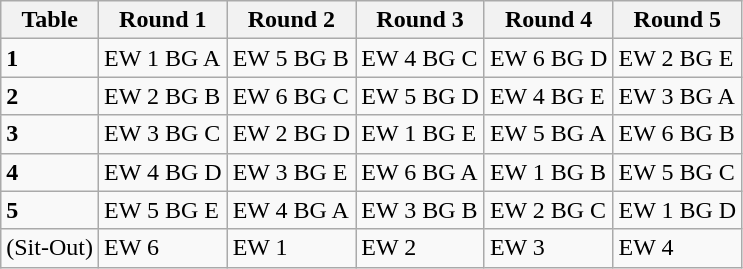<table class="wikitable">
<tr>
<th>Table</th>
<th>Round 1</th>
<th>Round 2</th>
<th>Round 3</th>
<th>Round 4</th>
<th>Round 5</th>
</tr>
<tr>
<td><strong>1</strong></td>
<td>EW 1 BG A</td>
<td>EW 5 BG B</td>
<td>EW 4 BG C</td>
<td>EW 6 BG D</td>
<td>EW 2 BG E</td>
</tr>
<tr>
<td><strong>2</strong></td>
<td>EW 2 BG B</td>
<td>EW 6 BG C</td>
<td>EW 5 BG D</td>
<td>EW 4 BG E</td>
<td>EW 3 BG A</td>
</tr>
<tr>
<td><strong>3</strong></td>
<td>EW 3 BG C</td>
<td>EW 2 BG D</td>
<td>EW 1 BG E</td>
<td>EW 5 BG A</td>
<td>EW 6 BG B</td>
</tr>
<tr>
<td><strong>4</strong></td>
<td>EW 4 BG D</td>
<td>EW 3 BG E</td>
<td>EW 6 BG A</td>
<td>EW 1 BG B</td>
<td>EW 5 BG C</td>
</tr>
<tr>
<td><strong>5</strong></td>
<td>EW 5 BG E</td>
<td>EW 4 BG A</td>
<td>EW 3 BG B</td>
<td>EW 2 BG C</td>
<td>EW 1 BG D</td>
</tr>
<tr>
<td>(Sit-Out)</td>
<td>EW 6</td>
<td>EW 1</td>
<td>EW 2</td>
<td>EW 3</td>
<td>EW 4</td>
</tr>
</table>
